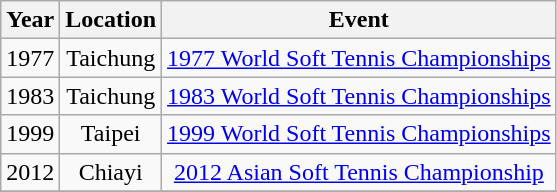<table class="wikitable sortable" style="text-align:center">
<tr>
<th>Year</th>
<th>Location</th>
<th>Event</th>
</tr>
<tr>
<td>1977</td>
<td>Taichung</td>
<td><a href='#'>1977 World Soft Tennis Championships</a></td>
</tr>
<tr>
<td>1983</td>
<td>Taichung</td>
<td><a href='#'>1983 World Soft Tennis Championships</a></td>
</tr>
<tr>
<td>1999</td>
<td>Taipei</td>
<td><a href='#'>1999 World Soft Tennis Championships</a></td>
</tr>
<tr>
<td>2012</td>
<td>Chiayi</td>
<td><a href='#'>2012 Asian Soft Tennis Championship</a></td>
</tr>
<tr>
</tr>
</table>
